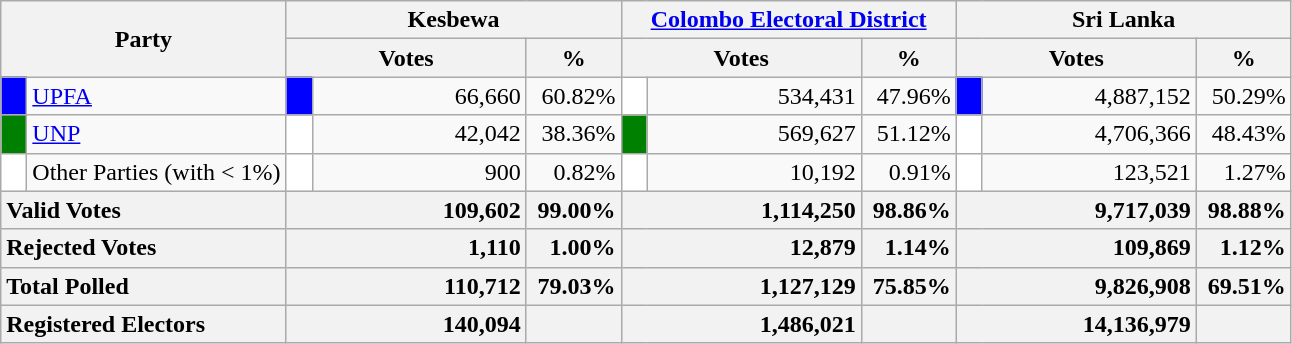<table class="wikitable">
<tr>
<th colspan="2" width="144px"rowspan="2">Party</th>
<th colspan="3" width="216px">Kesbewa</th>
<th colspan="3" width="216px"><a href='#'>Colombo Electoral District</a></th>
<th colspan="3" width="216px">Sri Lanka</th>
</tr>
<tr>
<th colspan="2" width="144px">Votes</th>
<th>%</th>
<th colspan="2" width="144px">Votes</th>
<th>%</th>
<th colspan="2" width="144px">Votes</th>
<th>%</th>
</tr>
<tr>
<td style="background-color:blue;" width="10px"></td>
<td style="text-align:left;"><a href='#'>UPFA</a></td>
<td style="background-color:blue;" width="10px"></td>
<td style="text-align:right;">66,660</td>
<td style="text-align:right;">60.82%</td>
<td style="background-color:white;" width="10px"></td>
<td style="text-align:right;">534,431</td>
<td style="text-align:right;">47.96%</td>
<td style="background-color:blue;" width="10px"></td>
<td style="text-align:right;">4,887,152</td>
<td style="text-align:right;">50.29%</td>
</tr>
<tr>
<td style="background-color:green;" width="10px"></td>
<td style="text-align:left;"><a href='#'>UNP</a></td>
<td style="background-color:white;" width="10px"></td>
<td style="text-align:right;">42,042</td>
<td style="text-align:right;">38.36%</td>
<td style="background-color:green;" width="10px"></td>
<td style="text-align:right;">569,627</td>
<td style="text-align:right;">51.12%</td>
<td style="background-color:white;" width="10px"></td>
<td style="text-align:right;">4,706,366</td>
<td style="text-align:right;">48.43%</td>
</tr>
<tr>
<td style="background-color:white;" width="10px"></td>
<td style="text-align:left;">Other Parties (with < 1%)</td>
<td style="background-color:white;" width="10px"></td>
<td style="text-align:right;">900</td>
<td style="text-align:right;">0.82%</td>
<td style="background-color:white;" width="10px"></td>
<td style="text-align:right;">10,192</td>
<td style="text-align:right;">0.91%</td>
<td style="background-color:white;" width="10px"></td>
<td style="text-align:right;">123,521</td>
<td style="text-align:right;">1.27%</td>
</tr>
<tr>
<th colspan="2" width="144px"style="text-align:left;">Valid Votes</th>
<th style="text-align:right;"colspan="2" width="144px">109,602</th>
<th style="text-align:right;">99.00%</th>
<th style="text-align:right;"colspan="2" width="144px">1,114,250</th>
<th style="text-align:right;">98.86%</th>
<th style="text-align:right;"colspan="2" width="144px">9,717,039</th>
<th style="text-align:right;">98.88%</th>
</tr>
<tr>
<th colspan="2" width="144px"style="text-align:left;">Rejected Votes</th>
<th style="text-align:right;"colspan="2" width="144px">1,110</th>
<th style="text-align:right;">1.00%</th>
<th style="text-align:right;"colspan="2" width="144px">12,879</th>
<th style="text-align:right;">1.14%</th>
<th style="text-align:right;"colspan="2" width="144px">109,869</th>
<th style="text-align:right;">1.12%</th>
</tr>
<tr>
<th colspan="2" width="144px"style="text-align:left;">Total Polled</th>
<th style="text-align:right;"colspan="2" width="144px">110,712</th>
<th style="text-align:right;">79.03%</th>
<th style="text-align:right;"colspan="2" width="144px">1,127,129</th>
<th style="text-align:right;">75.85%</th>
<th style="text-align:right;"colspan="2" width="144px">9,826,908</th>
<th style="text-align:right;">69.51%</th>
</tr>
<tr>
<th colspan="2" width="144px"style="text-align:left;">Registered Electors</th>
<th style="text-align:right;"colspan="2" width="144px">140,094</th>
<th></th>
<th style="text-align:right;"colspan="2" width="144px">1,486,021</th>
<th></th>
<th style="text-align:right;"colspan="2" width="144px">14,136,979</th>
<th></th>
</tr>
</table>
